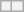<table class="wikitable">
<tr>
<th></th>
<th></th>
</tr>
</table>
